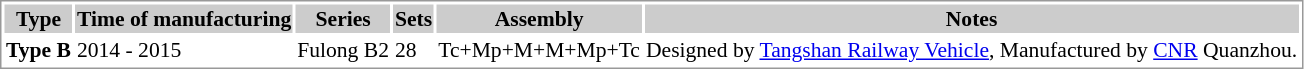<table border=0 style="border: 1px solid #999; background-color:white; text-align:left;font-size:90%">
<tr align="center" bgcolor=#cccccc>
<th>Type</th>
<th>Time of manufacturing</th>
<th>Series</th>
<th>Sets</th>
<th>Assembly</th>
<th>Notes</th>
</tr>
<tr>
<td><strong>Type B</strong></td>
<td>2014 - 2015</td>
<td>Fulong B2</td>
<td>28</td>
<td>Tc+Mp+M+M+Mp+Tc</td>
<td>Designed by <a href='#'>Tangshan Railway Vehicle</a>, Manufactured by <a href='#'>CNR</a> Quanzhou.</td>
</tr>
</table>
